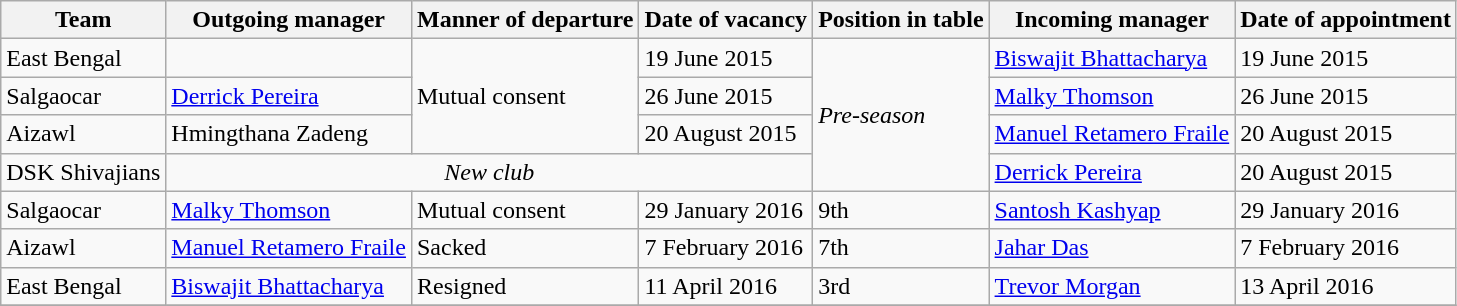<table class="wikitable sortable">
<tr>
<th>Team</th>
<th>Outgoing manager</th>
<th>Manner of departure</th>
<th>Date of vacancy</th>
<th>Position in table</th>
<th>Incoming manager</th>
<th>Date of appointment</th>
</tr>
<tr>
<td>East Bengal</td>
<td> </td>
<td rowspan=3>Mutual consent</td>
<td>19 June 2015</td>
<td rowspan=4><em>Pre-season</em></td>
<td> <a href='#'>Biswajit Bhattacharya</a></td>
<td>19 June 2015</td>
</tr>
<tr>
<td>Salgaocar</td>
<td> <a href='#'>Derrick Pereira</a></td>
<td>26 June 2015</td>
<td> <a href='#'>Malky Thomson</a></td>
<td>26 June 2015</td>
</tr>
<tr>
<td>Aizawl</td>
<td> Hmingthana Zadeng</td>
<td>20 August 2015</td>
<td> <a href='#'>Manuel Retamero Fraile</a></td>
<td>20 August 2015</td>
</tr>
<tr>
<td>DSK Shivajians</td>
<td colspan=3 align=center><em>New club</em></td>
<td> <a href='#'>Derrick Pereira</a></td>
<td>20 August 2015</td>
</tr>
<tr>
<td>Salgaocar</td>
<td> <a href='#'>Malky Thomson</a></td>
<td>Mutual consent</td>
<td>29 January 2016</td>
<td>9th</td>
<td> <a href='#'>Santosh Kashyap</a></td>
<td>29 January 2016</td>
</tr>
<tr>
<td>Aizawl</td>
<td> <a href='#'>Manuel Retamero Fraile</a></td>
<td>Sacked</td>
<td>7 February 2016</td>
<td>7th</td>
<td> <a href='#'>Jahar Das</a></td>
<td>7 February 2016</td>
</tr>
<tr>
<td>East Bengal</td>
<td> <a href='#'>Biswajit Bhattacharya</a></td>
<td>Resigned</td>
<td>11 April 2016</td>
<td>3rd</td>
<td> <a href='#'>Trevor Morgan</a></td>
<td>13 April 2016</td>
</tr>
<tr>
</tr>
</table>
